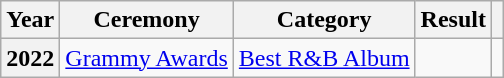<table class="wikitable plainrowheaders" style="border:none; margin:0;">
<tr>
<th scope="col">Year</th>
<th scope="col">Ceremony</th>
<th scope="col">Category</th>
<th scope="col">Result</th>
<th scope="col" class="unsortable"></th>
</tr>
<tr>
<th scope="row">2022</th>
<td><a href='#'>Grammy Awards</a></td>
<td><a href='#'>Best R&B Album</a></td>
<td></td>
<td></td>
</tr>
</table>
